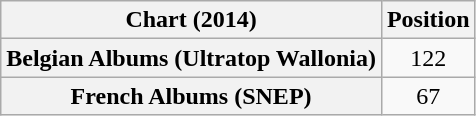<table class="wikitable sortable plainrowheaders" style="text-align:center">
<tr>
<th scope="col">Chart (2014)</th>
<th scope="col">Position</th>
</tr>
<tr>
<th scope="row">Belgian Albums (Ultratop Wallonia)</th>
<td>122</td>
</tr>
<tr>
<th scope="row">French Albums (SNEP)</th>
<td>67</td>
</tr>
</table>
